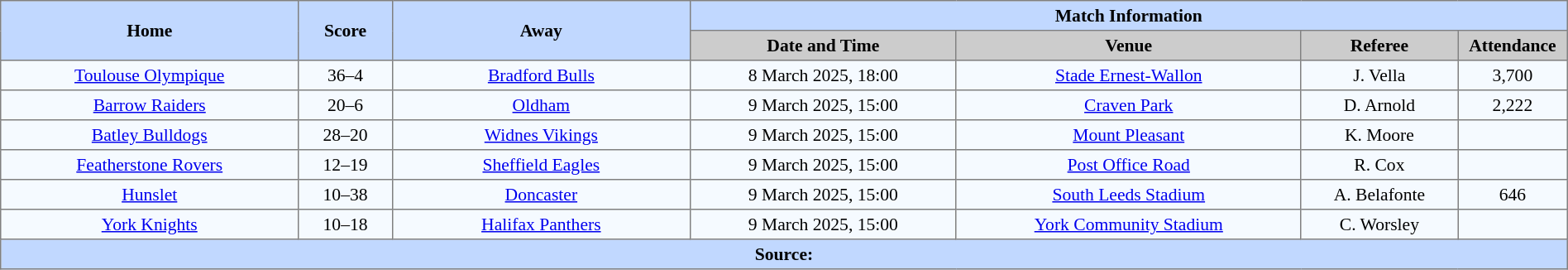<table border=1 style="border-collapse:collapse; font-size:90%; text-align:center;" cellpadding=3 cellspacing=0 width=100%>
<tr bgcolor=#C1D8FF>
<th scope="col" rowspan=2 width=19%>Home</th>
<th scope="col" rowspan=2 width=6%>Score</th>
<th scope="col" rowspan=2 width=19%>Away</th>
<th colspan=4>Match Information</th>
</tr>
<tr bgcolor=#CCCCCC>
<th scope="col" width=17%>Date and Time</th>
<th scope="col" width=22%>Venue</th>
<th scope="col" width=10%>Referee</th>
<th scope="col" width=7%>Attendance</th>
</tr>
<tr bgcolor=#F5FAFF>
<td> <a href='#'>Toulouse Olympique</a></td>
<td>36–4</td>
<td> <a href='#'>Bradford Bulls</a></td>
<td>8 March 2025, 18:00</td>
<td><a href='#'>Stade Ernest-Wallon</a></td>
<td>J. Vella</td>
<td>3,700</td>
</tr>
<tr bgcolor=#F5FAFF>
<td> <a href='#'>Barrow Raiders</a></td>
<td>20–6</td>
<td> <a href='#'>Oldham</a></td>
<td>9 March 2025, 15:00</td>
<td><a href='#'>Craven Park</a></td>
<td>D. Arnold</td>
<td>2,222</td>
</tr>
<tr bgcolor=#F5FAFF>
<td> <a href='#'>Batley Bulldogs</a></td>
<td>28–20</td>
<td> <a href='#'>Widnes Vikings</a></td>
<td>9 March 2025, 15:00</td>
<td><a href='#'>Mount Pleasant</a></td>
<td>K. Moore</td>
<td></td>
</tr>
<tr bgcolor=#F5FAFF>
<td> <a href='#'>Featherstone Rovers</a></td>
<td>12–19</td>
<td> <a href='#'>Sheffield Eagles</a></td>
<td>9 March 2025, 15:00</td>
<td><a href='#'>Post Office Road</a></td>
<td>R. Cox</td>
<td></td>
</tr>
<tr bgcolor=#F5FAFF>
<td> <a href='#'>Hunslet</a></td>
<td>10–38</td>
<td> <a href='#'>Doncaster</a></td>
<td>9 March 2025, 15:00</td>
<td><a href='#'>South Leeds Stadium</a></td>
<td>A. Belafonte</td>
<td>646</td>
</tr>
<tr bgcolor=#F5FAFF>
<td> <a href='#'>York Knights</a></td>
<td>10–18</td>
<td> <a href='#'>Halifax Panthers</a></td>
<td>9 March 2025, 15:00</td>
<td><a href='#'>York Community Stadium</a></td>
<td>C. Worsley</td>
<td></td>
</tr>
<tr style="background:#c1d8ff;">
<th colspan=7>Source:</th>
</tr>
</table>
